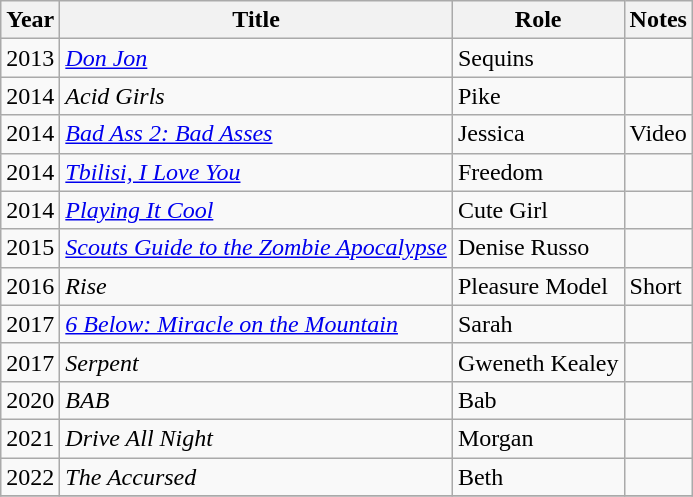<table class="wikitable sortable">
<tr>
<th>Year</th>
<th>Title</th>
<th>Role</th>
<th>Notes</th>
</tr>
<tr>
<td>2013</td>
<td><em><a href='#'>Don Jon</a></em></td>
<td>Sequins</td>
<td></td>
</tr>
<tr>
<td>2014</td>
<td><em>Acid Girls</em></td>
<td>Pike</td>
<td></td>
</tr>
<tr>
<td>2014</td>
<td><em><a href='#'>Bad Ass 2: Bad Asses</a></em></td>
<td>Jessica</td>
<td>Video</td>
</tr>
<tr>
<td>2014</td>
<td><em><a href='#'>Tbilisi, I Love You</a></em></td>
<td>Freedom</td>
<td></td>
</tr>
<tr>
<td>2014</td>
<td><em><a href='#'>Playing It Cool</a></em></td>
<td>Cute Girl</td>
<td></td>
</tr>
<tr>
<td>2015</td>
<td><em><a href='#'>Scouts Guide to the Zombie Apocalypse</a></em></td>
<td>Denise Russo</td>
<td></td>
</tr>
<tr>
<td>2016</td>
<td><em>Rise</em></td>
<td>Pleasure Model</td>
<td>Short</td>
</tr>
<tr>
<td>2017</td>
<td><em><a href='#'>6 Below: Miracle on the Mountain</a></em></td>
<td>Sarah</td>
<td></td>
</tr>
<tr>
<td>2017</td>
<td><em>Serpent</em></td>
<td>Gweneth Kealey</td>
<td></td>
</tr>
<tr>
<td>2020</td>
<td><em>BAB</em></td>
<td>Bab</td>
<td></td>
</tr>
<tr>
<td>2021</td>
<td><em>Drive All Night</em></td>
<td>Morgan</td>
<td></td>
</tr>
<tr>
<td>2022</td>
<td><em>The Accursed</em></td>
<td>Beth</td>
<td></td>
</tr>
<tr>
</tr>
</table>
